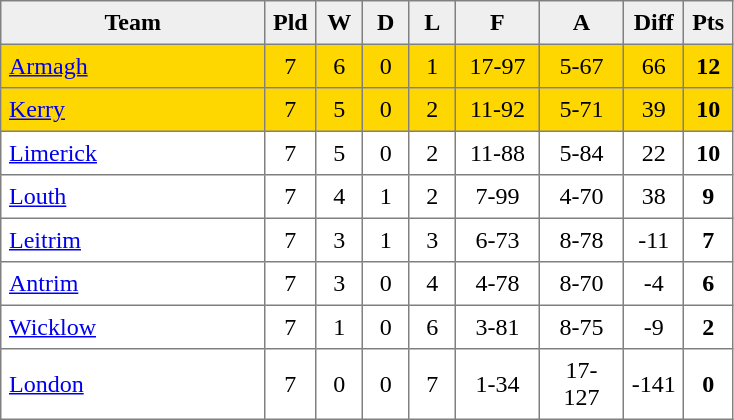<table style=border-collapse:collapse border=1 cellspacing=0 cellpadding=5>
<tr align=center bgcolor=#efefef>
<th width=165>Team</th>
<th width=20>Pld</th>
<th width=20>W</th>
<th width=20>D</th>
<th width=20>L</th>
<th width=45>F</th>
<th width=45>A</th>
<th width=20>Diff</th>
<th width=20>Pts</th>
</tr>
<tr align=center style= "background:gold;">
<td style="text-align:left"><a href='#'>Armagh</a></td>
<td>7</td>
<td>6</td>
<td>0</td>
<td>1</td>
<td>17-97</td>
<td>5-67</td>
<td>66</td>
<td><strong>12</strong></td>
</tr>
<tr align=center style= "background:gold;">
<td style="text-align:left"><a href='#'>Kerry</a></td>
<td>7</td>
<td>5</td>
<td>0</td>
<td>2</td>
<td>11-92</td>
<td>5-71</td>
<td>39</td>
<td><strong>10</strong></td>
</tr>
<tr align=center style= "">
<td style="text-align:left"><a href='#'>Limerick</a></td>
<td>7</td>
<td>5</td>
<td>0</td>
<td>2</td>
<td>11-88</td>
<td>5-84</td>
<td>22</td>
<td><strong>10</strong></td>
</tr>
<tr align=center style= "">
<td style="text-align:left"><a href='#'>Louth</a></td>
<td>7</td>
<td>4</td>
<td>1</td>
<td>2</td>
<td>7-99</td>
<td>4-70</td>
<td>38</td>
<td><strong>9</strong></td>
</tr>
<tr align=center style= "">
<td style="text-align:left"><a href='#'>Leitrim</a></td>
<td>7</td>
<td>3</td>
<td>1</td>
<td>3</td>
<td>6-73</td>
<td>8-78</td>
<td>-11</td>
<td><strong>7</strong></td>
</tr>
<tr align=center style= "">
<td style="text-align:left"><a href='#'>Antrim</a></td>
<td>7</td>
<td>3</td>
<td>0</td>
<td>4</td>
<td>4-78</td>
<td>8-70</td>
<td>-4</td>
<td><strong>6</strong></td>
</tr>
<tr align=center style= "">
<td style="text-align:left"><a href='#'>Wicklow</a></td>
<td>7</td>
<td>1</td>
<td>0</td>
<td>6</td>
<td>3-81</td>
<td>8-75</td>
<td>-9</td>
<td><strong>2</strong></td>
</tr>
<tr align=center style= "">
<td style="text-align:left"><a href='#'>London</a></td>
<td>7</td>
<td>0</td>
<td>0</td>
<td>7</td>
<td>1-34</td>
<td>17-127</td>
<td>-141</td>
<td><strong>0</strong></td>
</tr>
</table>
